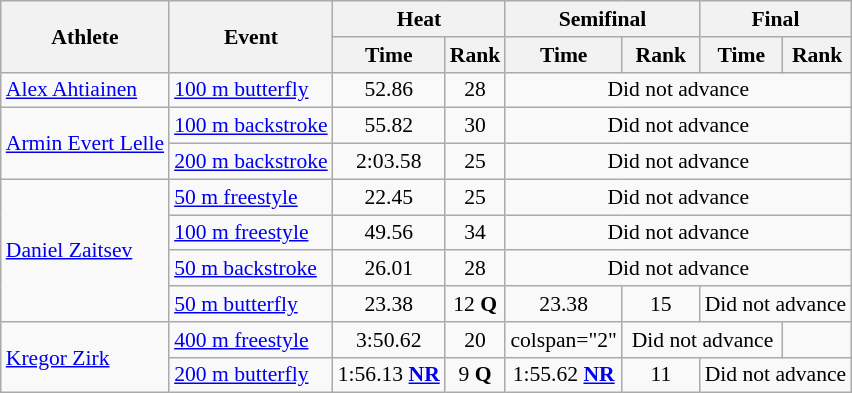<table class="wikitable" style="font-size:90%;">
<tr>
<th rowspan="2">Athlete</th>
<th rowspan="2">Event</th>
<th colspan="2">Heat</th>
<th colspan="2">Semifinal</th>
<th colspan="2">Final</th>
</tr>
<tr>
<th>Time</th>
<th>Rank</th>
<th>Time</th>
<th>Rank</th>
<th>Time</th>
<th>Rank</th>
</tr>
<tr align="center">
<td align="left"><a href='#'>Alex Ahtiainen</a></td>
<td align="left"><a href='#'>100 m butterfly</a></td>
<td>52.86</td>
<td>28</td>
<td colspan=4>Did not advance</td>
</tr>
<tr align="center">
<td rowspan="2" align="left"><a href='#'>Armin Evert Lelle</a></td>
<td align="left"><a href='#'>100 m backstroke</a></td>
<td>55.82</td>
<td>30</td>
<td colspan=4>Did not advance</td>
</tr>
<tr align="center">
<td align="left"><a href='#'>200 m backstroke</a></td>
<td>2:03.58</td>
<td>25</td>
<td colspan=4>Did not advance</td>
</tr>
<tr align="center">
<td rowspan="4" align="left"><a href='#'>Daniel Zaitsev</a></td>
<td align="left"><a href='#'>50 m freestyle</a></td>
<td>22.45</td>
<td>25</td>
<td colspan=4>Did not advance</td>
</tr>
<tr align="center">
<td align="left"><a href='#'>100 m freestyle</a></td>
<td>49.56</td>
<td>34</td>
<td colspan=4>Did not advance</td>
</tr>
<tr align="center">
<td align="left"><a href='#'>50 m backstroke</a></td>
<td>26.01</td>
<td>28</td>
<td colspan=4>Did not advance</td>
</tr>
<tr align="center">
<td align="left"><a href='#'>50 m butterfly</a></td>
<td>23.38</td>
<td>12 <strong>Q</strong></td>
<td>23.38</td>
<td>15</td>
<td colspan=2>Did not advance</td>
</tr>
<tr align="center">
<td rowspan="2" align="left"><a href='#'>Kregor Zirk</a></td>
<td align="left"><a href='#'>400 m freestyle</a></td>
<td>3:50.62</td>
<td>20</td>
<td>colspan="2" </td>
<td colspan=2>Did not advance</td>
</tr>
<tr align="center">
<td align="left"><a href='#'>200 m butterfly</a></td>
<td>1:56.13 <strong><a href='#'>NR</a></strong></td>
<td>9 <strong>Q</strong></td>
<td>1:55.62 <strong><a href='#'>NR</a></strong></td>
<td>11</td>
<td colspan=2>Did not advance</td>
</tr>
</table>
